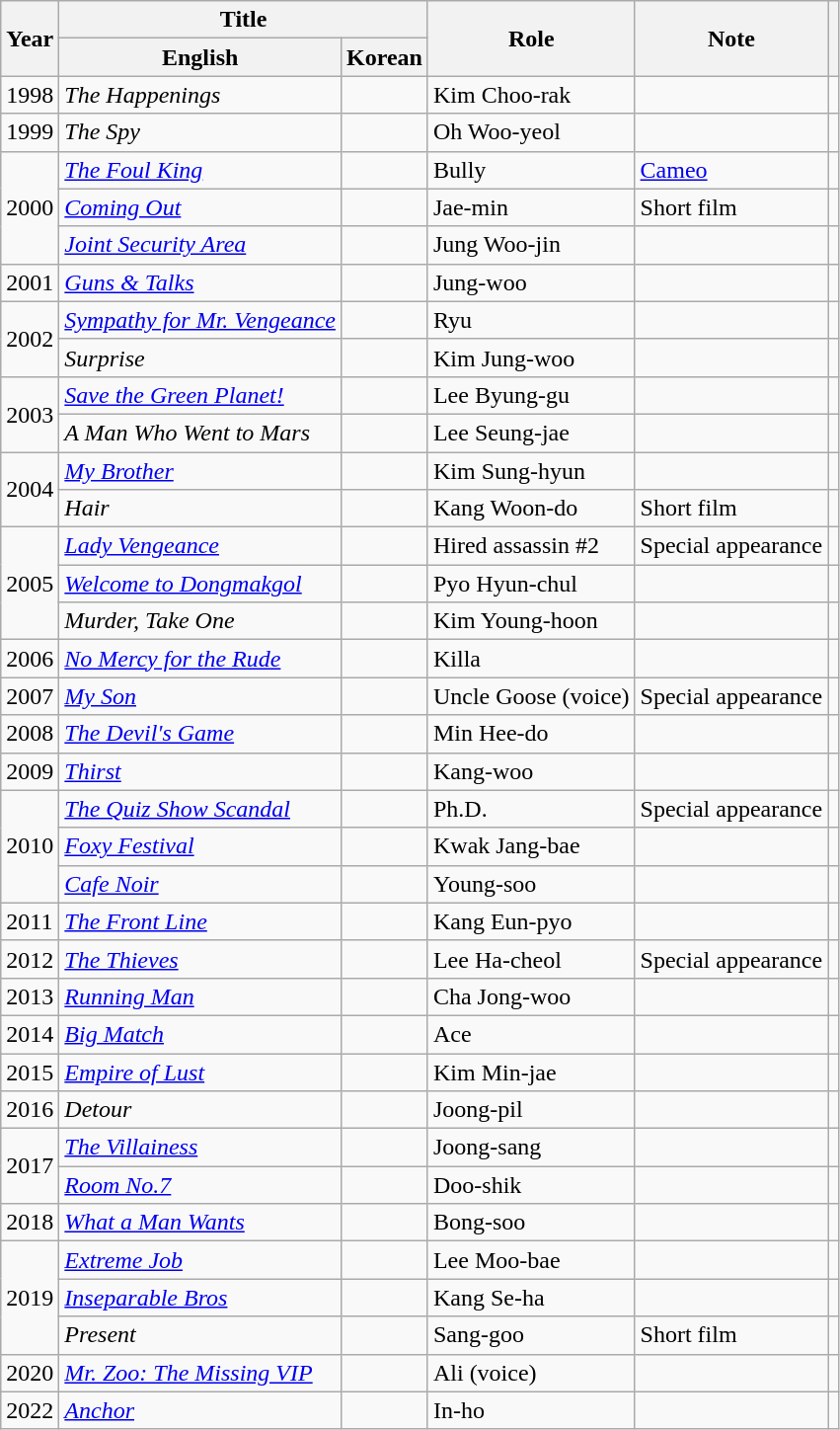<table class="wikitable sortable plainrowheaders">
<tr>
<th rowspan="2" scope="col">Year</th>
<th colspan="2" scope="col">Title</th>
<th rowspan="2" scope="col">Role</th>
<th rowspan="2" scope="col" class="unsortable">Note</th>
<th rowspan="2" scope="col" class="unsortable"></th>
</tr>
<tr>
<th>English</th>
<th>Korean</th>
</tr>
<tr>
<td>1998</td>
<td><em>The Happenings</em></td>
<td></td>
<td>Kim Choo-rak</td>
<td></td>
<td></td>
</tr>
<tr>
<td>1999</td>
<td><em>The Spy</em></td>
<td></td>
<td>Oh Woo-yeol</td>
<td></td>
<td></td>
</tr>
<tr>
<td rowspan=3>2000</td>
<td><em><a href='#'>The Foul King</a></em></td>
<td></td>
<td>Bully</td>
<td><a href='#'>Cameo</a></td>
<td></td>
</tr>
<tr>
<td><em><a href='#'>Coming Out</a></em></td>
<td></td>
<td>Jae-min</td>
<td>Short film</td>
<td></td>
</tr>
<tr>
<td><em><a href='#'>Joint Security Area</a></em></td>
<td></td>
<td>Jung Woo-jin</td>
<td></td>
<td></td>
</tr>
<tr>
<td>2001</td>
<td><em><a href='#'>Guns & Talks</a></em></td>
<td></td>
<td>Jung-woo</td>
<td></td>
<td></td>
</tr>
<tr>
<td rowspan="2">2002</td>
<td><em><a href='#'>Sympathy for Mr. Vengeance</a></em></td>
<td></td>
<td>Ryu</td>
<td></td>
<td></td>
</tr>
<tr>
<td><em>Surprise</em></td>
<td></td>
<td>Kim Jung-woo</td>
<td></td>
<td></td>
</tr>
<tr>
<td rowspan=2>2003</td>
<td><em><a href='#'>Save the Green Planet!</a></em></td>
<td></td>
<td>Lee Byung-gu</td>
<td></td>
<td></td>
</tr>
<tr>
<td><em>A Man Who Went to Mars</em></td>
<td></td>
<td>Lee Seung-jae</td>
<td></td>
<td></td>
</tr>
<tr>
<td rowspan=2>2004</td>
<td><em><a href='#'>My Brother</a></em></td>
<td></td>
<td>Kim Sung-hyun</td>
<td></td>
<td></td>
</tr>
<tr>
<td><em>Hair</em></td>
<td></td>
<td>Kang Woon-do</td>
<td>Short film</td>
<td></td>
</tr>
<tr>
<td rowspan=3>2005</td>
<td><em><a href='#'>Lady Vengeance</a></em></td>
<td></td>
<td>Hired assassin #2</td>
<td>Special appearance</td>
<td></td>
</tr>
<tr>
<td><em><a href='#'>Welcome to Dongmakgol</a></em></td>
<td></td>
<td>Pyo Hyun-chul</td>
<td></td>
<td></td>
</tr>
<tr>
<td><em>Murder, Take One</em></td>
<td></td>
<td>Kim Young-hoon</td>
<td></td>
<td></td>
</tr>
<tr>
<td>2006</td>
<td><em><a href='#'>No Mercy for the Rude</a></em></td>
<td></td>
<td>Killa</td>
<td></td>
<td></td>
</tr>
<tr>
<td>2007</td>
<td><em><a href='#'>My Son</a></em></td>
<td></td>
<td>Uncle Goose (voice)</td>
<td>Special appearance</td>
<td></td>
</tr>
<tr>
<td>2008</td>
<td><em><a href='#'>The Devil's Game</a></em></td>
<td></td>
<td>Min Hee-do</td>
<td></td>
<td></td>
</tr>
<tr>
<td>2009</td>
<td><em><a href='#'>Thirst</a></em></td>
<td></td>
<td>Kang-woo</td>
<td></td>
<td></td>
</tr>
<tr>
<td rowspan=3>2010</td>
<td><em><a href='#'>The Quiz Show Scandal</a></em></td>
<td></td>
<td>Ph.D.</td>
<td>Special appearance</td>
<td></td>
</tr>
<tr>
<td><em><a href='#'>Foxy Festival</a></em></td>
<td></td>
<td>Kwak Jang-bae</td>
<td></td>
<td></td>
</tr>
<tr>
<td><em><a href='#'>Cafe Noir</a></em></td>
<td></td>
<td>Young-soo</td>
<td></td>
<td></td>
</tr>
<tr>
<td>2011</td>
<td><em><a href='#'>The Front Line</a></em></td>
<td></td>
<td>Kang Eun-pyo</td>
<td></td>
<td></td>
</tr>
<tr>
<td>2012</td>
<td><em><a href='#'>The Thieves</a></em></td>
<td></td>
<td>Lee Ha-cheol</td>
<td>Special appearance</td>
<td></td>
</tr>
<tr>
<td>2013</td>
<td><em><a href='#'>Running Man</a></em></td>
<td></td>
<td>Cha Jong-woo</td>
<td></td>
<td></td>
</tr>
<tr>
<td>2014</td>
<td><em><a href='#'>Big Match</a></em></td>
<td></td>
<td>Ace</td>
<td></td>
<td></td>
</tr>
<tr>
<td>2015</td>
<td><em><a href='#'>Empire of Lust</a></em></td>
<td></td>
<td>Kim Min-jae</td>
<td></td>
<td></td>
</tr>
<tr>
<td>2016</td>
<td><em>Detour</em></td>
<td></td>
<td>Joong-pil</td>
<td></td>
<td></td>
</tr>
<tr>
<td rowspan=2>2017</td>
<td><em><a href='#'>The Villainess</a></em></td>
<td></td>
<td>Joong-sang</td>
<td></td>
<td></td>
</tr>
<tr>
<td><em><a href='#'>Room No.7</a></em></td>
<td></td>
<td>Doo-shik</td>
<td></td>
<td></td>
</tr>
<tr>
<td>2018</td>
<td><em><a href='#'>What a Man Wants</a></em></td>
<td></td>
<td>Bong-soo</td>
<td></td>
<td></td>
</tr>
<tr>
<td rowspan=3>2019</td>
<td><em><a href='#'>Extreme Job</a></em></td>
<td></td>
<td>Lee Moo-bae</td>
<td></td>
<td></td>
</tr>
<tr>
<td><em><a href='#'>Inseparable Bros</a></em></td>
<td></td>
<td>Kang Se-ha</td>
<td></td>
<td></td>
</tr>
<tr>
<td><em>Present</em></td>
<td></td>
<td>Sang-goo</td>
<td>Short film</td>
<td></td>
</tr>
<tr>
<td>2020</td>
<td><em><a href='#'>Mr. Zoo: The Missing VIP</a></em></td>
<td></td>
<td>Ali (voice)</td>
<td></td>
<td></td>
</tr>
<tr>
<td>2022</td>
<td><em><a href='#'>Anchor</a></em></td>
<td></td>
<td>In-ho</td>
<td></td>
<td></td>
</tr>
</table>
